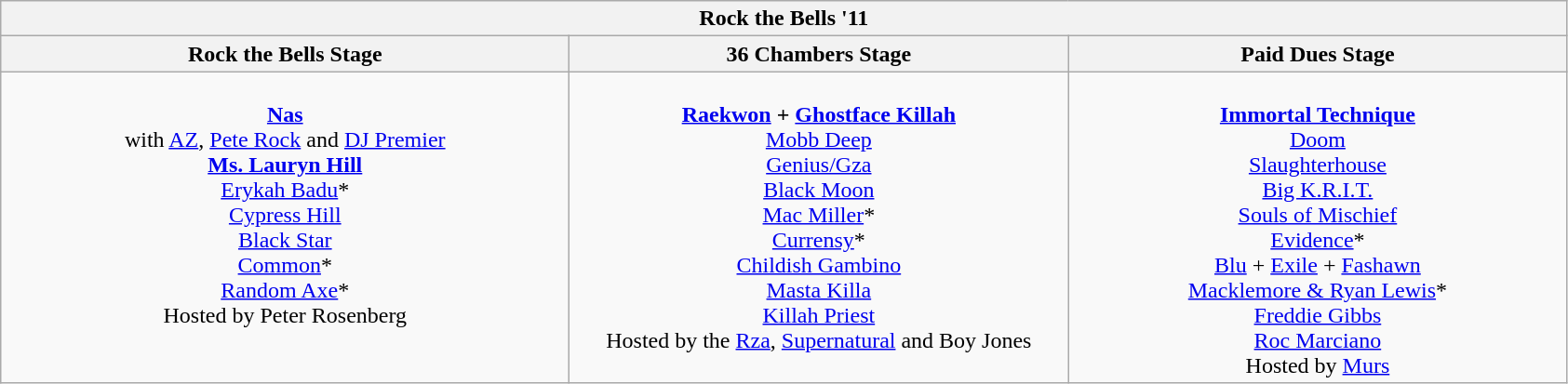<table class="wikitable">
<tr>
<th colspan="3"><strong>Rock the Bells '11</strong></th>
</tr>
<tr>
<th>Rock the Bells Stage</th>
<th>36 Chambers Stage</th>
<th>Paid Dues Stage</th>
</tr>
<tr>
<td valign="top" align="center" width=400><br><strong><a href='#'>Nas</a></strong>
<br>with <a href='#'>AZ</a>, <a href='#'>Pete Rock</a> and <a href='#'>DJ Premier</a>
<br><strong><a href='#'>Ms. Lauryn Hill</a></strong>
<br><a href='#'>Erykah Badu</a>*
<br><a href='#'>Cypress Hill</a>
<br><a href='#'>Black Star</a>
<br><a href='#'>Common</a>*
<br><a href='#'>Random Axe</a>*
<br>Hosted by Peter Rosenberg</td>
<td valign="top" align="center" width=350><br><strong><a href='#'>Raekwon</a> + <a href='#'>Ghostface Killah</a></strong>
<br><a href='#'>Mobb Deep</a>
<br><a href='#'>Genius/Gza</a>
<br><a href='#'>Black Moon</a>
<br><a href='#'>Mac Miller</a>*
<br><a href='#'>Currensy</a>*
<br><a href='#'>Childish Gambino</a>
<br><a href='#'>Masta Killa</a>
<br><a href='#'>Killah Priest</a>
<br>Hosted by the <a href='#'>Rza</a>, <a href='#'>Supernatural</a> and Boy Jones</td>
<td valign="top" align="center" width=350><br><strong><a href='#'>Immortal Technique</a></strong>
<br><a href='#'>Doom</a>
<br><a href='#'>Slaughterhouse</a>
<br><a href='#'>Big K.R.I.T.</a>
<br><a href='#'>Souls of Mischief</a>
<br><a href='#'>Evidence</a>*
<br><a href='#'>Blu</a> + <a href='#'>Exile</a> + <a href='#'>Fashawn</a>
<br><a href='#'>Macklemore & Ryan Lewis</a>*
<br><a href='#'>Freddie Gibbs</a>
<br><a href='#'>Roc Marciano</a>
<br>Hosted by <a href='#'>Murs</a></td>
</tr>
</table>
